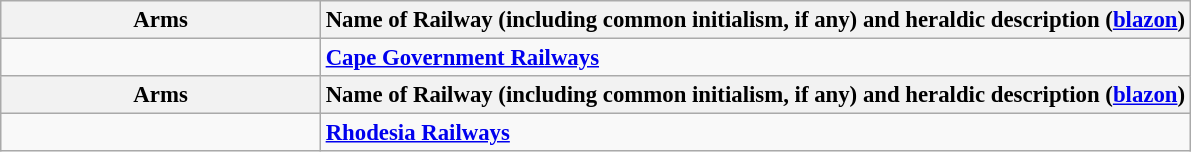<table class=wikitable style=font-size:95%>
<tr style="vertical-align:top; text-align:center;">
<th style="width:206px;">Arms</th>
<th>Name of Railway (including common initialism, if any) and heraldic description (<a href='#'>blazon</a>)</th>
</tr>
<tr valign=top>
<td align=center></td>
<td><strong><a href='#'>Cape Government Railways</a></strong></td>
</tr>
<tr style="vertical-align:top; text-align:center;">
<th style="width:206px;">Arms</th>
<th>Name of Railway (including common initialism, if any) and heraldic description (<a href='#'>blazon</a>)</th>
</tr>
<tr valign=top>
<td align=center></td>
<td><strong><a href='#'>Rhodesia Railways</a></strong></td>
</tr>
</table>
